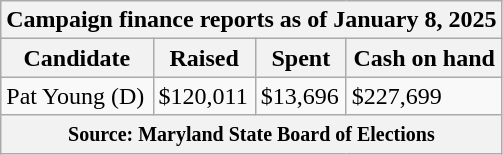<table class="wikitable sortable">
<tr>
<th colspan=4>Campaign finance reports as of January 8, 2025</th>
</tr>
<tr style="text-align:center;">
<th>Candidate</th>
<th>Raised</th>
<th>Spent</th>
<th>Cash on hand</th>
</tr>
<tr>
<td>Pat Young (D)</td>
<td>$120,011</td>
<td>$13,696</td>
<td>$227,699</td>
</tr>
<tr>
<th colspan="4"><small>Source: Maryland State Board of Elections</small></th>
</tr>
</table>
